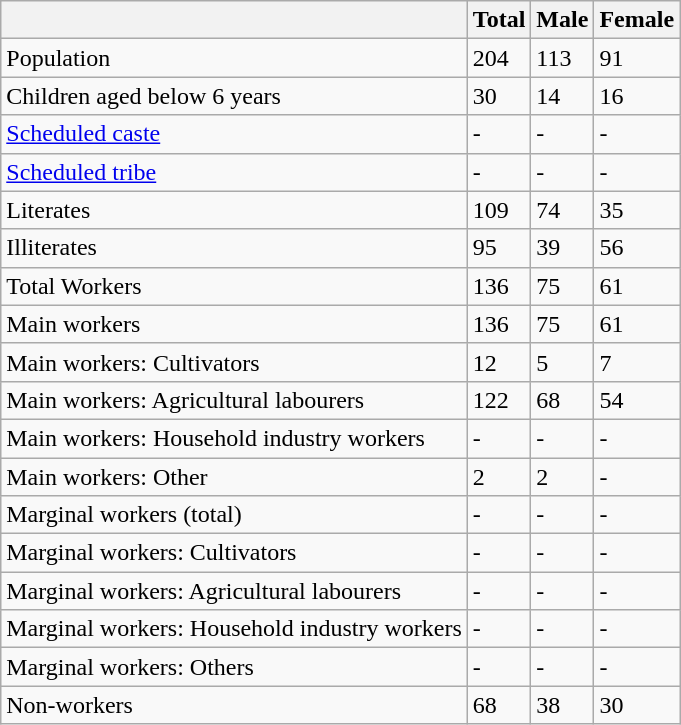<table class="wikitable sortable">
<tr>
<th></th>
<th>Total</th>
<th>Male</th>
<th>Female</th>
</tr>
<tr>
<td>Population</td>
<td>204</td>
<td>113</td>
<td>91</td>
</tr>
<tr>
<td>Children aged below 6 years</td>
<td>30</td>
<td>14</td>
<td>16</td>
</tr>
<tr>
<td><a href='#'>Scheduled caste</a></td>
<td>-</td>
<td>-</td>
<td>-</td>
</tr>
<tr>
<td><a href='#'>Scheduled tribe</a></td>
<td>-</td>
<td>-</td>
<td>-</td>
</tr>
<tr>
<td>Literates</td>
<td>109</td>
<td>74</td>
<td>35</td>
</tr>
<tr>
<td>Illiterates</td>
<td>95</td>
<td>39</td>
<td>56</td>
</tr>
<tr>
<td>Total Workers</td>
<td>136</td>
<td>75</td>
<td>61</td>
</tr>
<tr>
<td>Main workers</td>
<td>136</td>
<td>75</td>
<td>61</td>
</tr>
<tr>
<td>Main workers: Cultivators</td>
<td>12</td>
<td>5</td>
<td>7</td>
</tr>
<tr>
<td>Main workers: Agricultural labourers</td>
<td>122</td>
<td>68</td>
<td>54</td>
</tr>
<tr>
<td>Main workers: Household industry workers</td>
<td>-</td>
<td>-</td>
<td>-</td>
</tr>
<tr>
<td>Main workers: Other</td>
<td>2</td>
<td>2</td>
<td>-</td>
</tr>
<tr>
<td>Marginal workers (total)</td>
<td>-</td>
<td>-</td>
<td>-</td>
</tr>
<tr>
<td>Marginal workers: Cultivators</td>
<td>-</td>
<td>-</td>
<td>-</td>
</tr>
<tr>
<td>Marginal workers: Agricultural labourers</td>
<td>-</td>
<td>-</td>
<td>-</td>
</tr>
<tr>
<td>Marginal workers: Household industry workers</td>
<td>-</td>
<td>-</td>
<td>-</td>
</tr>
<tr>
<td>Marginal workers: Others</td>
<td>-</td>
<td>-</td>
<td>-</td>
</tr>
<tr>
<td>Non-workers</td>
<td>68</td>
<td>38</td>
<td>30</td>
</tr>
</table>
